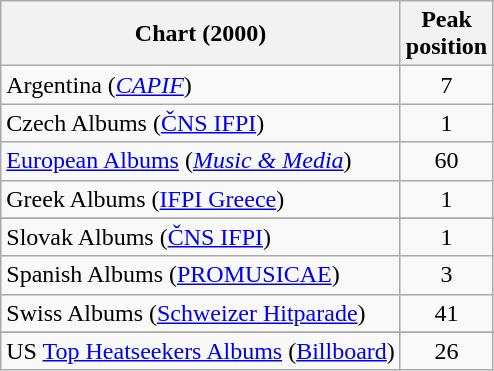<table class="wikitable">
<tr>
<th align="left">Chart (2000)</th>
<th align="left">Peak<br>position</th>
</tr>
<tr>
<td>Argentina (<em><a href='#'>CAPIF</a></em>)</td>
<td align="center">7</td>
</tr>
<tr>
<td>Czech Albums (<a href='#'>ČNS IFPI</a>)</td>
<td align="center">1</td>
</tr>
<tr>
<td><a href='#'>European Albums</a> (<em><a href='#'>Music & Media</a></em>)</td>
<td align="center">60</td>
</tr>
<tr>
<td>Greek Albums (<a href='#'>IFPI Greece</a>)</td>
<td style="text-align:center;">1</td>
</tr>
<tr>
</tr>
<tr>
<td>Slovak Albums (<a href='#'>ČNS IFPI</a>)</td>
<td style="text-align:center;">1</td>
</tr>
<tr>
<td>Spanish Albums (<a href='#'>PROMUSICAE</a>)</td>
<td style="text-align:center;">3</td>
</tr>
<tr>
<td>Swiss Albums (<a href='#'>Schweizer Hitparade</a>)</td>
<td style="text-align:center;">41</td>
</tr>
<tr>
</tr>
<tr>
</tr>
<tr>
</tr>
<tr>
<td align="left">US <a href='#'>Top Heatseekers Albums</a> (<a href='#'>Billboard</a>)</td>
<td style="text-align:center;">26</td>
</tr>
</table>
